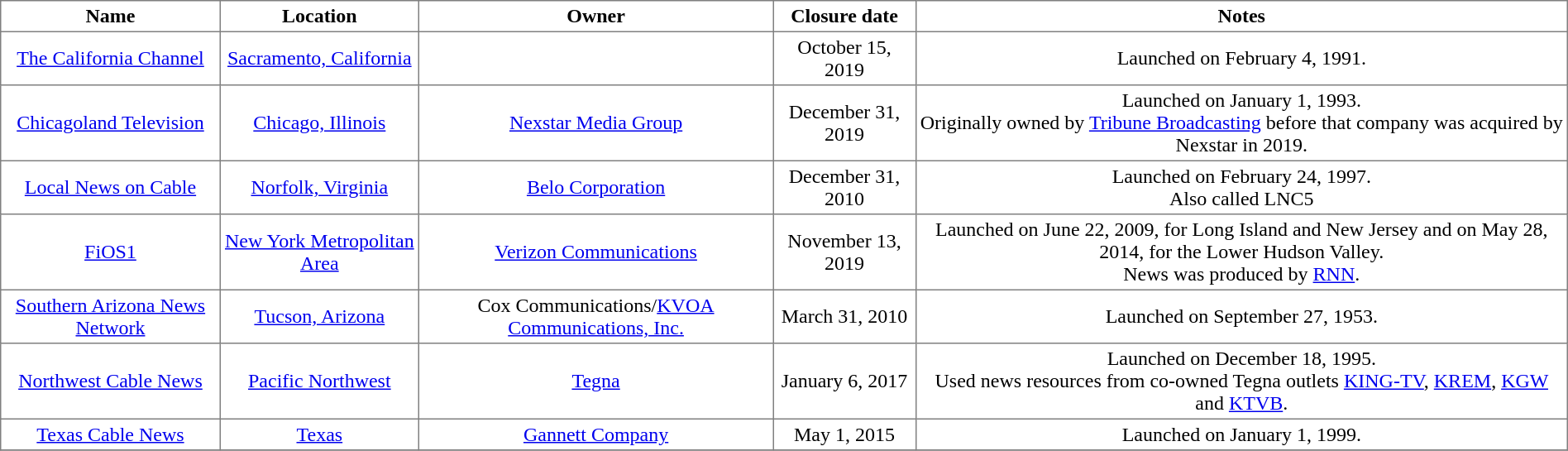<table class="toccolours sortable" style="border-collapse: collapse; text-align: center" width="100%" border="1" cellpadding="3">
<tr>
<th>Name</th>
<th>Location</th>
<th>Owner</th>
<th>Closure date</th>
<th>Notes</th>
</tr>
<tr>
<td><a href='#'>The California Channel</a></td>
<td><a href='#'>Sacramento, California</a></td>
<td></td>
<td>October 15, 2019</td>
<td>Launched on February 4, 1991.</td>
</tr>
<tr>
<td><a href='#'>Chicagoland Television</a></td>
<td><a href='#'>Chicago, Illinois</a></td>
<td><a href='#'>Nexstar Media Group</a></td>
<td>December 31, 2019</td>
<td>Launched on January 1, 1993.<br>Originally owned by <a href='#'>Tribune Broadcasting</a> before that company was acquired by Nexstar in 2019.</td>
</tr>
<tr>
<td><a href='#'>Local News on Cable</a></td>
<td><a href='#'>Norfolk, Virginia</a></td>
<td><a href='#'>Belo Corporation</a></td>
<td>December 31, 2010</td>
<td>Launched on February 24, 1997.<br>Also called LNC5</td>
</tr>
<tr>
<td><a href='#'>FiOS1</a><br></td>
<td><a href='#'>New York Metropolitan Area</a></td>
<td><a href='#'>Verizon Communications</a></td>
<td>November 13, 2019</td>
<td>Launched on June 22, 2009, for Long Island and New Jersey and on May 28, 2014, for the Lower Hudson Valley.<br>News was produced by <a href='#'>RNN</a>.</td>
</tr>
<tr>
<td><a href='#'>Southern Arizona News Network</a></td>
<td><a href='#'>Tucson, Arizona</a></td>
<td>Cox Communications/<a href='#'>KVOA Communications, Inc.</a></td>
<td>March 31, 2010</td>
<td>Launched on September 27, 1953.</td>
</tr>
<tr>
<td><a href='#'>Northwest Cable News</a></td>
<td><a href='#'>Pacific Northwest</a></td>
<td><a href='#'>Tegna</a></td>
<td>January 6, 2017</td>
<td>Launched on December 18, 1995.<br>Used news resources from co-owned Tegna outlets <a href='#'>KING-TV</a>, <a href='#'>KREM</a>, <a href='#'>KGW</a> and <a href='#'>KTVB</a>.</td>
</tr>
<tr>
<td><a href='#'>Texas Cable News</a></td>
<td><a href='#'>Texas</a></td>
<td><a href='#'>Gannett Company</a></td>
<td>May 1, 2015</td>
<td>Launched on January 1, 1999.</td>
</tr>
<tr>
</tr>
</table>
